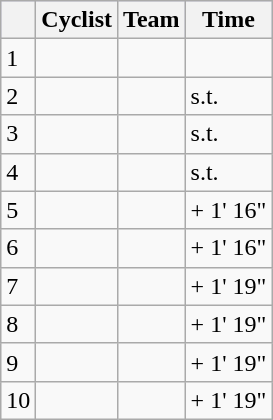<table class="wikitable">
<tr style="background:#ccccff;">
<th></th>
<th>Cyclist</th>
<th>Team</th>
<th>Time</th>
</tr>
<tr>
<td>1</td>
<td></td>
<td></td>
<td></td>
</tr>
<tr>
<td>2</td>
<td></td>
<td></td>
<td>s.t.</td>
</tr>
<tr>
<td>3</td>
<td></td>
<td></td>
<td>s.t.</td>
</tr>
<tr>
<td>4</td>
<td></td>
<td></td>
<td>s.t.</td>
</tr>
<tr>
<td>5</td>
<td></td>
<td></td>
<td>+ 1' 16"</td>
</tr>
<tr>
<td>6</td>
<td></td>
<td></td>
<td>+ 1' 16"</td>
</tr>
<tr>
<td>7</td>
<td></td>
<td></td>
<td>+ 1' 19"</td>
</tr>
<tr>
<td>8</td>
<td></td>
<td></td>
<td>+ 1' 19"</td>
</tr>
<tr>
<td>9</td>
<td></td>
<td></td>
<td>+ 1' 19"</td>
</tr>
<tr>
<td>10</td>
<td></td>
<td></td>
<td>+ 1' 19"</td>
</tr>
</table>
